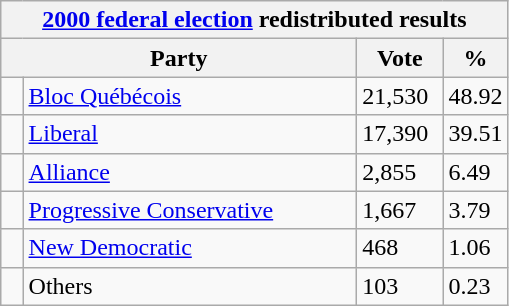<table class="wikitable">
<tr>
<th colspan="4"><a href='#'>2000 federal election</a> redistributed results</th>
</tr>
<tr>
<th bgcolor="#DDDDFF" width="230px" colspan="2">Party</th>
<th bgcolor="#DDDDFF" width="50px">Vote</th>
<th bgcolor="#DDDDFF" width="30px">%</th>
</tr>
<tr>
<td> </td>
<td><a href='#'>Bloc Québécois</a></td>
<td>21,530</td>
<td>48.92</td>
</tr>
<tr>
<td> </td>
<td><a href='#'>Liberal</a></td>
<td>17,390</td>
<td>39.51</td>
</tr>
<tr>
<td> </td>
<td><a href='#'>Alliance</a></td>
<td>2,855</td>
<td>6.49</td>
</tr>
<tr>
<td> </td>
<td><a href='#'>Progressive Conservative</a></td>
<td>1,667</td>
<td>3.79</td>
</tr>
<tr>
<td> </td>
<td><a href='#'>New Democratic</a></td>
<td>468</td>
<td>1.06</td>
</tr>
<tr>
<td> </td>
<td>Others</td>
<td>103</td>
<td>0.23</td>
</tr>
</table>
